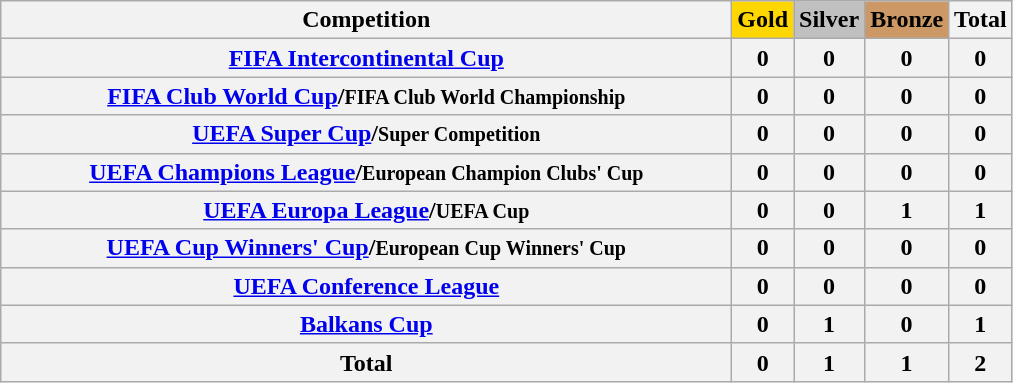<table class="wikitable sortable plainrowheaders" border="1" style="text-align:center;">
<tr>
<th scope="col" style="width:30em;">Competition</th>
<th scope="col" style="background-color:gold; font-weight:bold;">Gold</th>
<th scope="col" style="background-color:silver; font-weight:bold;">Silver</th>
<th scope="col" style="background-color:#cc9966; font-weight:bold;">Bronze</th>
<th scope="col">Total</th>
</tr>
<tr>
<th style="text-align:center;"><a href='#'>FIFA Intercontinental Cup</a></th>
<th>0</th>
<th>0</th>
<th>0</th>
<th>0</th>
</tr>
<tr>
<th style="text-align:center;"><a href='#'>FIFA Club World Cup</a>/<small>FIFA Club World Championship</small></th>
<th>0</th>
<th>0</th>
<th>0</th>
<th>0</th>
</tr>
<tr>
<th style="text-align:center;"><a href='#'>UEFA Super Cup</a>/<small>Super Competition</small></th>
<th>0</th>
<th>0</th>
<th>0</th>
<th>0</th>
</tr>
<tr>
<th style="text-align:center;"><a href='#'>UEFA Champions League</a>/<small>European Champion Clubs' Cup</small></th>
<th>0</th>
<th>0</th>
<th>0</th>
<th>0</th>
</tr>
<tr>
<th style="text-align:center;"><a href='#'>UEFA Europa League</a>/<small>UEFA Cup</small></th>
<th>0</th>
<th>0</th>
<th>1</th>
<th>1</th>
</tr>
<tr>
<th style="text-align:center;"><a href='#'>UEFA Cup Winners' Cup</a>/<small>European Cup Winners' Cup</small></th>
<th>0</th>
<th>0</th>
<th>0</th>
<th>0</th>
</tr>
<tr>
<th style="text-align:center;"><a href='#'>UEFA Conference League</a></th>
<th>0</th>
<th>0</th>
<th>0</th>
<th>0</th>
</tr>
<tr>
<th style="text-align:center;"><a href='#'>Balkans Cup</a></th>
<th>0</th>
<th>1</th>
<th>0</th>
<th>1</th>
</tr>
<tr>
<th style="text-align:center;">Total</th>
<th>0</th>
<th>1</th>
<th>1</th>
<th>2</th>
</tr>
</table>
